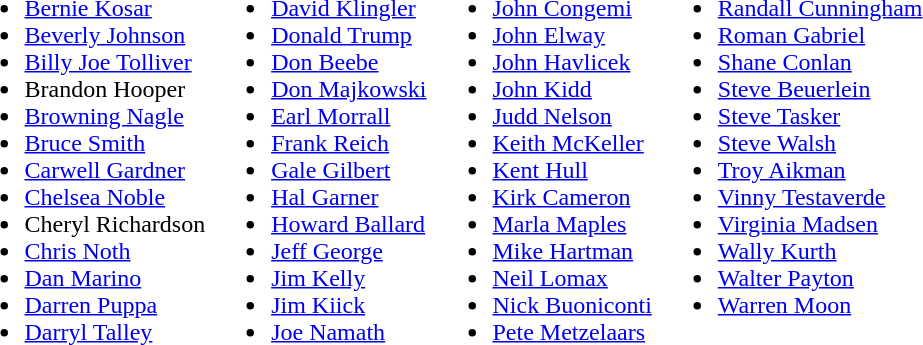<table>
<tr>
<td valign="top"><br><ul><li><a href='#'>Bernie Kosar</a></li><li><a href='#'>Beverly Johnson</a></li><li><a href='#'>Billy Joe Tolliver</a></li><li>Brandon Hooper</li><li><a href='#'>Browning Nagle</a></li><li><a href='#'>Bruce Smith</a></li><li><a href='#'>Carwell Gardner</a></li><li><a href='#'>Chelsea Noble</a></li><li>Cheryl Richardson</li><li><a href='#'>Chris Noth</a></li><li><a href='#'>Dan Marino</a></li><li><a href='#'>Darren Puppa</a></li><li><a href='#'>Darryl Talley</a></li></ul></td>
<td valign="top"><br><ul><li><a href='#'>David Klingler</a></li><li><a href='#'>Donald Trump</a></li><li><a href='#'>Don Beebe</a></li><li><a href='#'>Don Majkowski</a></li><li><a href='#'>Earl Morrall</a></li><li><a href='#'>Frank Reich</a></li><li><a href='#'>Gale Gilbert</a></li><li><a href='#'>Hal Garner</a></li><li><a href='#'>Howard Ballard</a></li><li><a href='#'>Jeff George</a></li><li><a href='#'>Jim Kelly</a></li><li><a href='#'>Jim Kiick</a></li><li><a href='#'>Joe Namath</a></li></ul></td>
<td valign="top"><br><ul><li><a href='#'>John Congemi</a></li><li><a href='#'>John Elway</a></li><li><a href='#'>John Havlicek</a></li><li><a href='#'>John Kidd</a></li><li><a href='#'>Judd Nelson</a></li><li><a href='#'>Keith McKeller</a></li><li><a href='#'>Kent Hull</a></li><li><a href='#'>Kirk Cameron</a></li><li><a href='#'>Marla Maples</a></li><li><a href='#'>Mike Hartman</a></li><li><a href='#'>Neil Lomax</a></li><li><a href='#'>Nick Buoniconti</a></li><li><a href='#'>Pete Metzelaars</a></li></ul></td>
<td valign="top"><br><ul><li><a href='#'>Randall Cunningham</a></li><li><a href='#'>Roman Gabriel</a></li><li><a href='#'>Shane Conlan</a></li><li><a href='#'>Steve Beuerlein</a></li><li><a href='#'>Steve Tasker</a></li><li><a href='#'>Steve Walsh</a></li><li><a href='#'>Troy Aikman</a></li><li><a href='#'>Vinny Testaverde</a></li><li><a href='#'>Virginia Madsen</a></li><li><a href='#'>Wally Kurth</a></li><li><a href='#'>Walter Payton</a></li><li><a href='#'>Warren Moon</a></li></ul></td>
</tr>
</table>
